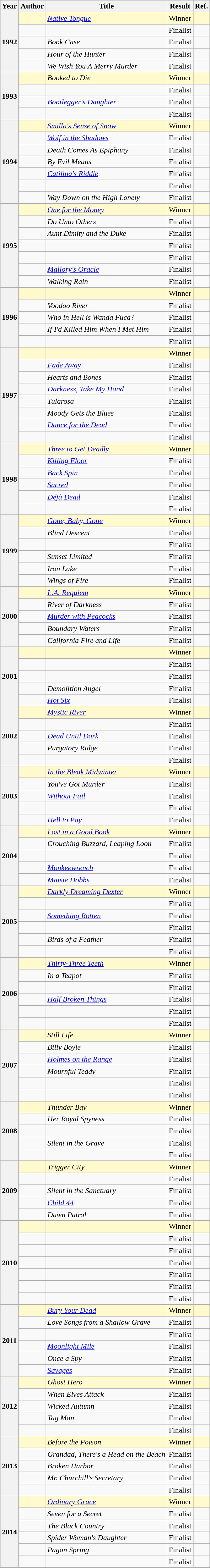<table class="wikitable sortable mw-collapsible">
<tr>
<th>Year</th>
<th>Author</th>
<th>Title</th>
<th>Result</th>
<th>Ref.</th>
</tr>
<tr style="background:LemonChiffon;">
<th rowspan="5">1992</th>
<td></td>
<td><em><a href='#'>Native Tongue</a></em></td>
<td>Winner</td>
<td></td>
</tr>
<tr>
<td></td>
<td><em></em></td>
<td>Finalist</td>
<td></td>
</tr>
<tr>
<td></td>
<td><em>Book Case</em></td>
<td>Finalist</td>
<td></td>
</tr>
<tr>
<td></td>
<td><em>Hour of the Hunter</em></td>
<td>Finalist</td>
<td></td>
</tr>
<tr>
<td></td>
<td><em>We Wish You A Merry Murder</em></td>
<td>Finalist</td>
<td></td>
</tr>
<tr style="background:LemonChiffon;">
<th rowspan="4">1993</th>
<td></td>
<td><em>Booked to Die</em></td>
<td>Winner</td>
<td></td>
</tr>
<tr>
<td></td>
<td><em></em></td>
<td>Finalist</td>
<td></td>
</tr>
<tr>
<td></td>
<td><em><a href='#'>Bootlegger's Daughter</a></em></td>
<td>Finalist</td>
<td></td>
</tr>
<tr>
<td></td>
<td><em></em></td>
<td>Finalist</td>
<td></td>
</tr>
<tr style="background:LemonChiffon;">
<th rowspan="7">1994</th>
<td></td>
<td><em><a href='#'>Smilla's Sense of Snow</a></em></td>
<td>Winner</td>
<td></td>
</tr>
<tr>
<td></td>
<td><em><a href='#'>Wolf in the Shadows</a></em></td>
<td>Finalist</td>
<td></td>
</tr>
<tr>
<td></td>
<td><em>Death Comes As Epiphany</em></td>
<td>Finalist</td>
<td></td>
</tr>
<tr>
<td></td>
<td><em>By Evil Means</em></td>
<td>Finalist</td>
<td></td>
</tr>
<tr>
<td></td>
<td><em><a href='#'>Catilina's Riddle</a></em></td>
<td>Finalist</td>
<td></td>
</tr>
<tr>
<td></td>
<td><em></em></td>
<td>Finalist</td>
<td></td>
</tr>
<tr>
<td></td>
<td><em>Way Down on the High Lonely</em></td>
<td>Finalist</td>
<td></td>
</tr>
<tr style="background:LemonChiffon;">
<th rowspan="7">1995</th>
<td></td>
<td><em><a href='#'>One for the Money</a></em></td>
<td>Winner</td>
<td></td>
</tr>
<tr>
<td></td>
<td><em>Do Unto Others</em></td>
<td>Finalist</td>
<td></td>
</tr>
<tr>
<td></td>
<td><em>Aunt Dimity and the Duke</em></td>
<td>Finalist</td>
<td></td>
</tr>
<tr>
<td></td>
<td><em></em></td>
<td>Finalist</td>
<td></td>
</tr>
<tr>
<td></td>
<td><em></em></td>
<td>Finalist</td>
<td></td>
</tr>
<tr>
<td></td>
<td><em><a href='#'>Mallory's Oracle</a></em></td>
<td>Finalist</td>
<td></td>
</tr>
<tr>
<td></td>
<td><em>Walking Rain</em></td>
<td>Finalist</td>
<td></td>
</tr>
<tr style="background:LemonChiffon;">
<th rowspan="5">1996</th>
<td></td>
<td><em></em></td>
<td>Winner</td>
<td></td>
</tr>
<tr>
<td></td>
<td><em>Voodoo River</em></td>
<td>Finalist</td>
<td></td>
</tr>
<tr>
<td></td>
<td><em>Who in Hell is Wanda Fuca?</em></td>
<td>Finalist</td>
<td></td>
</tr>
<tr>
<td></td>
<td><em>If I'd Killed Him When I Met Him</em></td>
<td>Finalist</td>
<td></td>
</tr>
<tr>
<td></td>
<td><em></em></td>
<td>Finalist</td>
<td></td>
</tr>
<tr style="background:LemonChiffon;">
<th rowspan="8">1997</th>
<td></td>
<td><em></em></td>
<td>Winner</td>
<td></td>
</tr>
<tr>
<td></td>
<td><em><a href='#'>Fade Away</a></em></td>
<td>Finalist</td>
<td></td>
</tr>
<tr>
<td></td>
<td><em>Hearts and Bones</em></td>
<td>Finalist</td>
<td></td>
</tr>
<tr>
<td></td>
<td><em><a href='#'>Darkness, Take My Hand</a></em></td>
<td>Finalist</td>
<td></td>
</tr>
<tr>
<td></td>
<td><em>Tularosa</em></td>
<td>Finalist</td>
<td></td>
</tr>
<tr>
<td></td>
<td><em>Moody Gets the Blues</em></td>
<td>Finalist</td>
<td></td>
</tr>
<tr>
<td></td>
<td><em><a href='#'>Dance for the Dead</a></em></td>
<td>Finalist</td>
<td></td>
</tr>
<tr>
<td></td>
<td><em></em></td>
<td>Finalist</td>
<td></td>
</tr>
<tr style="background:LemonChiffon;">
<th rowspan="6">1998</th>
<td></td>
<td><em><a href='#'>Three to Get Deadly</a></em></td>
<td>Winner</td>
<td></td>
</tr>
<tr>
<td></td>
<td><em><a href='#'>Killing Floor</a></em></td>
<td>Finalist</td>
<td></td>
</tr>
<tr>
<td></td>
<td><em><a href='#'>Back Spin</a></em></td>
<td>Finalist</td>
<td></td>
</tr>
<tr>
<td></td>
<td><em><a href='#'>Sacred</a></em></td>
<td>Finalist</td>
<td></td>
</tr>
<tr>
<td></td>
<td><em><a href='#'>Déjà Dead</a></em></td>
<td>Finalist</td>
<td></td>
</tr>
<tr>
<td></td>
<td><em></em></td>
<td>Finalist</td>
<td></td>
</tr>
<tr style="background:LemonChiffon;">
<th rowspan="6">1999</th>
<td></td>
<td><em><a href='#'>Gone, Baby, Gone</a></em></td>
<td>Winner</td>
<td></td>
</tr>
<tr>
<td></td>
<td><em>Blind Descent</em></td>
<td>Finalist</td>
<td></td>
</tr>
<tr>
<td></td>
<td><em></em></td>
<td>Finalist</td>
<td></td>
</tr>
<tr>
<td></td>
<td><em>Sunset Limited</em></td>
<td>Finalist</td>
<td></td>
</tr>
<tr>
<td></td>
<td><em>Iron Lake</em></td>
<td>Finalist</td>
<td></td>
</tr>
<tr>
<td></td>
<td><em>Wings of Fire</em></td>
<td>Finalist</td>
<td></td>
</tr>
<tr style="background:LemonChiffon;">
<th rowspan="5">2000</th>
<td></td>
<td><em><a href='#'>L.A. Requiem</a></em></td>
<td>Winner</td>
<td></td>
</tr>
<tr>
<td></td>
<td><em>River of Darkness</em></td>
<td>Finalist</td>
<td></td>
</tr>
<tr>
<td></td>
<td><em><a href='#'>Murder with Peacocks</a></em></td>
<td>Finalist</td>
<td></td>
</tr>
<tr>
<td></td>
<td><em>Boundary Waters</em></td>
<td>Finalist</td>
<td></td>
</tr>
<tr>
<td></td>
<td><em>California Fire and Life</em></td>
<td>Finalist</td>
<td></td>
</tr>
<tr style="background:LemonChiffon;">
<th rowspan="5">2001</th>
<td></td>
<td><em></em></td>
<td>Winner</td>
<td></td>
</tr>
<tr>
<td></td>
<td><em></em></td>
<td>Finalist</td>
<td></td>
</tr>
<tr>
<td></td>
<td><em></em></td>
<td>Finalist</td>
<td></td>
</tr>
<tr>
<td></td>
<td><em>Demolition Angel</em></td>
<td>Finalist</td>
<td></td>
</tr>
<tr>
<td></td>
<td><em><a href='#'>Hot Six</a></em></td>
<td>Finalist</td>
<td></td>
</tr>
<tr style="background:LemonChiffon;">
<th rowspan="5">2002</th>
<td></td>
<td><em><a href='#'>Mystic River</a></em></td>
<td>Winner</td>
<td></td>
</tr>
<tr>
<td></td>
<td><em></em></td>
<td>Finalist</td>
<td></td>
</tr>
<tr>
<td></td>
<td><em><a href='#'>Dead Until Dark</a></em></td>
<td>Finalist</td>
<td></td>
</tr>
<tr>
<td></td>
<td><em>Purgatory Ridge</em></td>
<td>Finalist</td>
<td></td>
</tr>
<tr>
<td></td>
<td><em></em></td>
<td>Finalist</td>
<td></td>
</tr>
<tr style="background:LemonChiffon;">
<th rowspan="5">2003</th>
<td></td>
<td><em><a href='#'>In the Bleak Midwinter</a></em></td>
<td>Winner</td>
<td></td>
</tr>
<tr>
<td></td>
<td><em>You've Got Murder</em></td>
<td>Finalist</td>
<td></td>
</tr>
<tr>
<td></td>
<td><em><a href='#'>Without Fail</a></em></td>
<td>Finalist</td>
<td></td>
</tr>
<tr>
<td></td>
<td><em></em></td>
<td>Finalist</td>
<td></td>
</tr>
<tr>
<td></td>
<td><em><a href='#'>Hell to Pay</a></em></td>
<td>Finalist</td>
<td></td>
</tr>
<tr style="background:LemonChiffon;">
<th rowspan="5">2004</th>
<td></td>
<td><em><a href='#'>Lost in a Good Book</a></em></td>
<td>Winner</td>
<td></td>
</tr>
<tr>
<td></td>
<td><em>Crouching Buzzard, Leaping Loon</em></td>
<td>Finalist</td>
<td></td>
</tr>
<tr>
<td></td>
<td><em></em></td>
<td>Finalist</td>
<td></td>
</tr>
<tr>
<td></td>
<td><em><a href='#'>Monkeewrench</a></em></td>
<td>Finalist</td>
<td></td>
</tr>
<tr>
<td></td>
<td><em><a href='#'>Maisie Dobbs</a></em></td>
<td>Finalist</td>
<td></td>
</tr>
<tr style="background:LemonChiffon;">
<th rowspan="6">2005</th>
<td></td>
<td><em><a href='#'>Darkly Dreaming Dexter</a></em></td>
<td>Winner</td>
<td></td>
</tr>
<tr>
<td></td>
<td><em></em></td>
<td>Finalist</td>
<td></td>
</tr>
<tr>
<td></td>
<td><em><a href='#'>Something Rotten</a></em></td>
<td>Finalist</td>
<td></td>
</tr>
<tr>
<td></td>
<td><em></em></td>
<td>Finalist</td>
<td></td>
</tr>
<tr>
<td></td>
<td><em>Birds of a Feather</em></td>
<td>Finalist</td>
<td></td>
</tr>
<tr>
<td></td>
<td><em></em></td>
<td>Finalist</td>
<td></td>
</tr>
<tr style="background:LemonChiffon;">
<th rowspan="6">2006</th>
<td></td>
<td><em><a href='#'>Thirty-Three Teeth</a></em></td>
<td>Winner</td>
<td></td>
</tr>
<tr>
<td></td>
<td><em>In a Teapot</em></td>
<td>Finalist</td>
<td></td>
</tr>
<tr>
<td></td>
<td><em></em></td>
<td>Finalist</td>
<td></td>
</tr>
<tr>
<td></td>
<td><em><a href='#'>Half Broken Things</a></em></td>
<td>Finalist</td>
<td></td>
</tr>
<tr>
<td></td>
<td><em></em></td>
<td>Finalist</td>
<td></td>
</tr>
<tr>
<td></td>
<td><em></em></td>
<td>Finalist</td>
<td></td>
</tr>
<tr style="background:LemonChiffon;">
<th rowspan="6">2007</th>
<td></td>
<td><em>Still Life</em></td>
<td>Winner</td>
<td><em></em></td>
</tr>
<tr>
<td></td>
<td><em>Billy Boyle</em></td>
<td>Finalist</td>
<td></td>
</tr>
<tr>
<td></td>
<td><em><a href='#'>Holmes on the Range</a></em></td>
<td>Finalist</td>
<td></td>
</tr>
<tr>
<td></td>
<td><em>Mournful Teddy</em></td>
<td>Finalist</td>
<td></td>
</tr>
<tr>
<td></td>
<td><em></em></td>
<td>Finalist</td>
<td></td>
</tr>
<tr>
<td></td>
<td><em></em></td>
<td>Finalist</td>
<td></td>
</tr>
<tr style="background:LemonChiffon;">
<th rowspan="5">2008</th>
<td></td>
<td><em>Thunder Bay</em></td>
<td>Winner</td>
<td></td>
</tr>
<tr>
<td></td>
<td><em>Her Royal Spyness</em></td>
<td>Finalist</td>
<td></td>
</tr>
<tr>
<td></td>
<td><em></em></td>
<td>Finalist</td>
<td></td>
</tr>
<tr>
<td></td>
<td><em>Silent in the Grave</em></td>
<td>Finalist</td>
<td></td>
</tr>
<tr>
<td></td>
<td><em></em></td>
<td>Finalist</td>
<td></td>
</tr>
<tr style="background:LemonChiffon;">
<th rowspan="5">2009</th>
<td></td>
<td><em>Trigger City</em></td>
<td>Winner</td>
<td></td>
</tr>
<tr>
<td></td>
<td><em></em></td>
<td>Finalist</td>
<td></td>
</tr>
<tr>
<td></td>
<td><em>Silent in the Sanctuary</em></td>
<td>Finalist</td>
<td></td>
</tr>
<tr>
<td></td>
<td><em><a href='#'>Child 44</a></em></td>
<td>Finalist</td>
<td></td>
</tr>
<tr>
<td></td>
<td><em>Dawn Patrol</em></td>
<td>Finalist</td>
<td></td>
</tr>
<tr style="background:LemonChiffon;">
<th rowspan="7">2010</th>
<td></td>
<td><em></em></td>
<td>Winner</td>
<td></td>
</tr>
<tr>
<td></td>
<td><em></em></td>
<td>Finalist</td>
<td></td>
</tr>
<tr>
<td></td>
<td><em></em></td>
<td>Finalist</td>
<td></td>
</tr>
<tr>
<td></td>
<td><em></em></td>
<td>Finalist</td>
<td></td>
</tr>
<tr>
<td></td>
<td><em></em></td>
<td>Finalist</td>
<td></td>
</tr>
<tr>
<td></td>
<td><em></em></td>
<td>Finalist</td>
<td></td>
</tr>
<tr>
<td></td>
<td><em></em></td>
<td>Finalist</td>
<td></td>
</tr>
<tr style="background:LemonChiffon;">
<th rowspan="6">2011</th>
<td></td>
<td><em><a href='#'>Bury Your Dead</a></em></td>
<td>Winner</td>
<td></td>
</tr>
<tr>
<td></td>
<td><em>Love Songs from a Shallow Grave</em></td>
<td>Finalist</td>
<td></td>
</tr>
<tr>
<td></td>
<td><em></em></td>
<td>Finalist</td>
<td></td>
</tr>
<tr>
<td></td>
<td><em><a href='#'>Moonlight Mile</a></em></td>
<td>Finalist</td>
<td></td>
</tr>
<tr>
<td></td>
<td><em>Once a Spy</em></td>
<td>Finalist</td>
<td></td>
</tr>
<tr>
<td></td>
<td><em><a href='#'>Savages</a></em></td>
<td>Finalist</td>
<td></td>
</tr>
<tr style="background:LemonChiffon;">
<th rowspan="5">2012</th>
<td></td>
<td><em>Ghost Hero</em></td>
<td>Winner</td>
<td></td>
</tr>
<tr>
<td></td>
<td><em>When Elves Attack</em></td>
<td>Finalist</td>
<td></td>
</tr>
<tr>
<td></td>
<td><em>Wicked Autumn</em></td>
<td>Finalist</td>
<td></td>
</tr>
<tr>
<td></td>
<td><em>Tag Man</em></td>
<td>Finalist</td>
<td></td>
</tr>
<tr>
<td></td>
<td><em></em></td>
<td>Finalist</td>
<td></td>
</tr>
<tr style="background:LemonChiffon;">
<th rowspan="5">2013</th>
<td></td>
<td><em>Before the Poison</em></td>
<td>Winner</td>
<td></td>
</tr>
<tr>
<td></td>
<td><em>Grandad, There's a Head on the Beach</em></td>
<td>Finalist</td>
<td></td>
</tr>
<tr>
<td></td>
<td><em>Broken Harbor</em></td>
<td>Finalist</td>
<td></td>
</tr>
<tr>
<td></td>
<td><em>Mr. Churchill's Secretary</em></td>
<td>Finalist</td>
<td></td>
</tr>
<tr>
<td></td>
<td><em></em></td>
<td>Finalist</td>
<td></td>
</tr>
<tr style="background:LemonChiffon;">
<th rowspan="6">2014</th>
<td></td>
<td><em><a href='#'>Ordinary Grace</a></em></td>
<td>Winner</td>
<td></td>
</tr>
<tr>
<td></td>
<td><em>Seven for a Secret</em></td>
<td>Finalist</td>
<td></td>
</tr>
<tr>
<td></td>
<td><em>The Black Country</em></td>
<td>Finalist</td>
<td></td>
</tr>
<tr>
<td></td>
<td><em>Spider Woman's Daughter</em></td>
<td>Finalist</td>
<td></td>
</tr>
<tr>
<td></td>
<td><em>Pagan Spring</em></td>
<td>Finalist</td>
<td></td>
</tr>
<tr>
<td></td>
<td><em></em></td>
<td>Finalist</td>
<td></td>
</tr>
</table>
